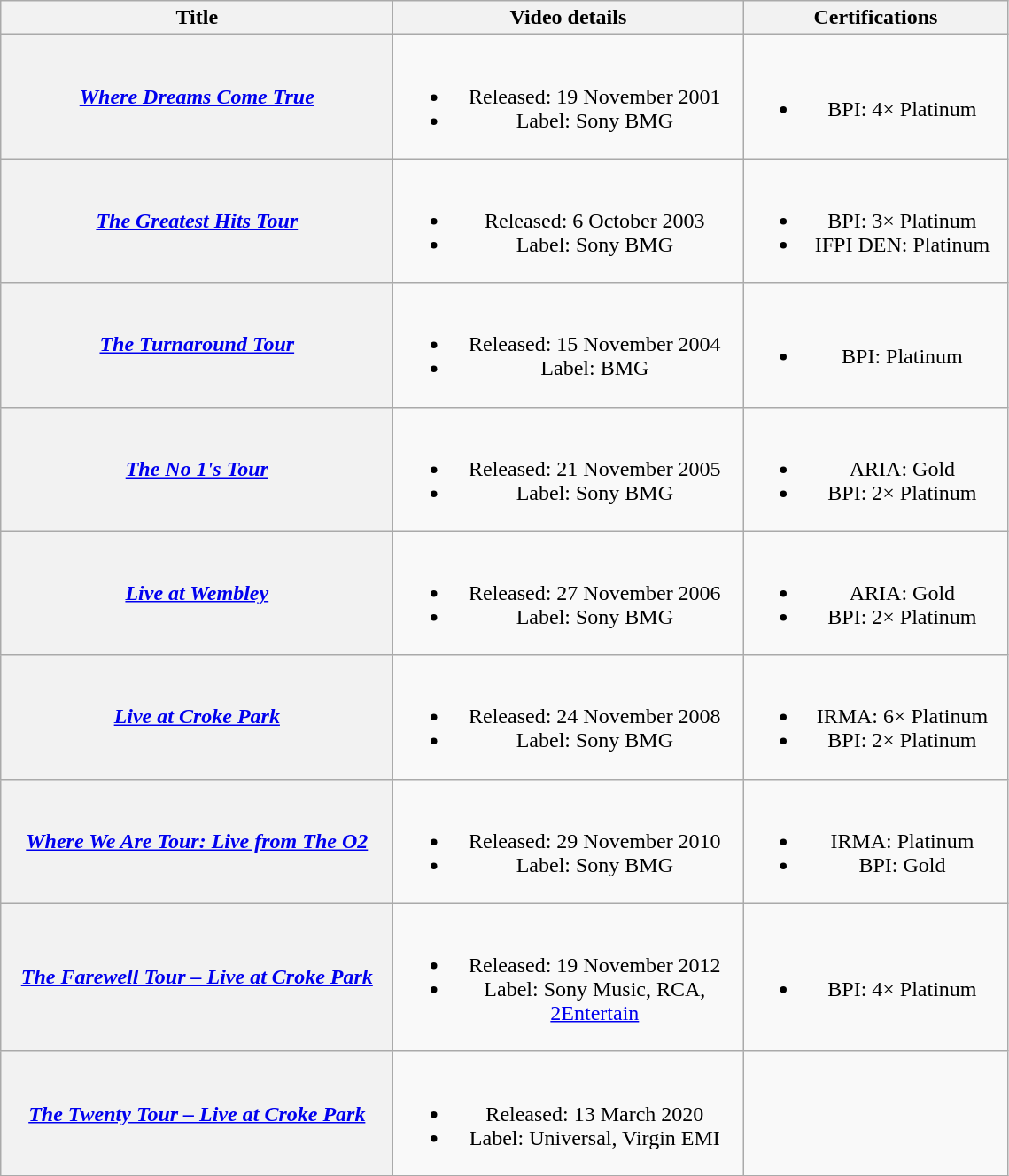<table class="wikitable plainrowheaders" style="text-align:center;">
<tr>
<th scope="col" style="width:18em;">Title</th>
<th scope="col" style="width:16em;">Video details</th>
<th scope="col" style="width:12em;">Certifications</th>
</tr>
<tr>
<th scope="row"><em><a href='#'>Where Dreams Come True</a></em></th>
<td><br><ul><li>Released: 19 November 2001</li><li>Label: Sony BMG</li></ul></td>
<td><br><ul><li>BPI: 4× Platinum</li></ul></td>
</tr>
<tr>
<th scope="row"><em><a href='#'>The Greatest Hits Tour</a></em></th>
<td><br><ul><li>Released: 6 October 2003</li><li>Label: Sony BMG</li></ul></td>
<td><br><ul><li>BPI: 3× Platinum</li><li>IFPI DEN: Platinum</li></ul></td>
</tr>
<tr>
<th scope="row"><em><a href='#'>The Turnaround Tour</a></em></th>
<td><br><ul><li>Released: 15 November 2004</li><li>Label: BMG</li></ul></td>
<td><br><ul><li>BPI: Platinum</li></ul></td>
</tr>
<tr>
<th scope="row"><em><a href='#'>The No 1's Tour</a></em></th>
<td><br><ul><li>Released: 21 November 2005</li><li>Label: Sony BMG</li></ul></td>
<td><br><ul><li>ARIA: Gold</li><li>BPI: 2× Platinum</li></ul></td>
</tr>
<tr>
<th scope="row"><em><a href='#'>Live at Wembley</a></em></th>
<td><br><ul><li>Released: 27 November 2006</li><li>Label: Sony BMG</li></ul></td>
<td><br><ul><li>ARIA: Gold</li><li>BPI: 2× Platinum</li></ul></td>
</tr>
<tr>
<th scope="row"><em><a href='#'>Live at Croke Park</a></em></th>
<td><br><ul><li>Released: 24 November 2008</li><li>Label: Sony BMG</li></ul></td>
<td><br><ul><li>IRMA: 6× Platinum</li><li>BPI: 2× Platinum</li></ul></td>
</tr>
<tr>
<th scope="row"><em><a href='#'>Where We Are Tour: Live from The O2</a></em></th>
<td><br><ul><li>Released: 29 November 2010</li><li>Label: Sony BMG</li></ul></td>
<td><br><ul><li>IRMA: Platinum</li><li>BPI: Gold</li></ul></td>
</tr>
<tr>
<th scope="row"><em><a href='#'>The Farewell Tour – Live at Croke Park</a></em></th>
<td><br><ul><li>Released: 19 November 2012</li><li>Label: Sony Music, RCA, <a href='#'>2Entertain</a></li></ul></td>
<td><br><ul><li>BPI: 4× Platinum</li></ul></td>
</tr>
<tr>
<th scope="row"><em><a href='#'>The Twenty Tour – Live at Croke Park</a></em></th>
<td><br><ul><li>Released: 13 March 2020</li><li>Label: Universal, Virgin EMI</li></ul></td>
<td></td>
</tr>
</table>
